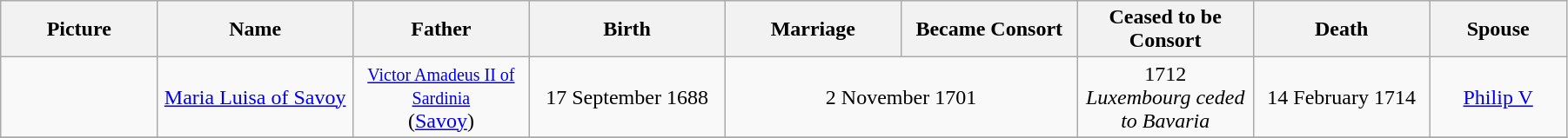<table width=95% class="wikitable">
<tr>
<th width = "8%">Picture</th>
<th width = "10%">Name</th>
<th width = "9%">Father</th>
<th width = "10%">Birth</th>
<th width = "9%">Marriage</th>
<th width = "9%">Became Consort</th>
<th width = "9%">Ceased to be Consort</th>
<th width = "9%">Death</th>
<th width = "7%">Spouse</th>
</tr>
<tr>
<td align="center"></td>
<td align="center"><a href='#'>Maria Luisa of Savoy</a></td>
<td align="center"><small><a href='#'>Victor Amadeus II of Sardinia</a></small><br>(<a href='#'>Savoy</a>)</td>
<td align="center">17 September 1688</td>
<td align="center" colspan="2">2 November 1701</td>
<td align="center">1712<br><em>Luxembourg ceded to Bavaria</em></td>
<td align="center">14 February 1714</td>
<td align="center"><a href='#'>Philip V</a></td>
</tr>
<tr>
</tr>
</table>
